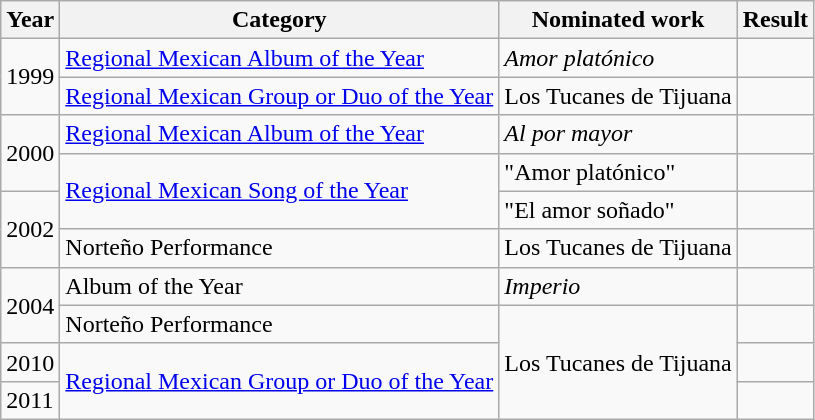<table class="wikitable">
<tr>
<th>Year</th>
<th>Category</th>
<th>Nominated work</th>
<th>Result</th>
</tr>
<tr>
<td rowspan="2">1999</td>
<td><a href='#'>Regional Mexican Album of the Year</a></td>
<td><em>Amor platónico</em></td>
<td></td>
</tr>
<tr>
<td><a href='#'>Regional Mexican Group or Duo of the Year</a></td>
<td>Los Tucanes de Tijuana</td>
<td></td>
</tr>
<tr>
<td rowspan="2">2000</td>
<td><a href='#'>Regional Mexican Album of the Year</a></td>
<td><em>Al por mayor</em></td>
<td></td>
</tr>
<tr>
<td rowspan="2"><a href='#'>Regional Mexican Song of the Year</a></td>
<td>"Amor platónico"</td>
<td></td>
</tr>
<tr>
<td rowspan="2">2002</td>
<td>"El amor soñado"</td>
<td></td>
</tr>
<tr>
<td>Norteño Performance</td>
<td>Los Tucanes de Tijuana</td>
<td></td>
</tr>
<tr>
<td rowspan="2">2004</td>
<td>Album of the Year</td>
<td><em>Imperio</em></td>
<td></td>
</tr>
<tr>
<td>Norteño Performance</td>
<td rowspan="3">Los Tucanes de Tijuana</td>
<td></td>
</tr>
<tr>
<td>2010</td>
<td rowspan="2"><a href='#'>Regional Mexican Group or Duo of the Year</a></td>
<td></td>
</tr>
<tr>
<td>2011</td>
<td></td>
</tr>
</table>
